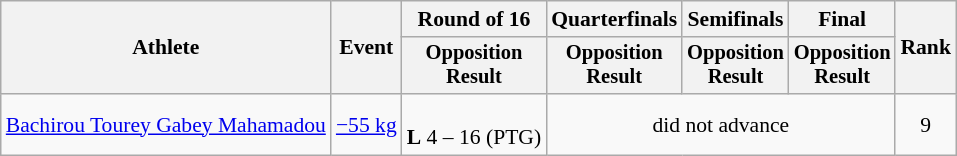<table class="wikitable" style="font-size:90%;">
<tr>
<th rowspan=2>Athlete</th>
<th rowspan=2>Event</th>
<th>Round of 16</th>
<th>Quarterfinals</th>
<th>Semifinals</th>
<th>Final</th>
<th rowspan=2>Rank</th>
</tr>
<tr style="font-size:95%">
<th>Opposition<br>Result</th>
<th>Opposition<br>Result</th>
<th>Opposition<br>Result</th>
<th>Opposition<br>Result</th>
</tr>
<tr align=center>
<td align=left><a href='#'>Bachirou Tourey Gabey Mahamadou</a></td>
<td align=left><a href='#'>−55 kg</a></td>
<td><br><strong>L</strong> 4 – 16 (PTG)</td>
<td colspan=3>did not advance</td>
<td>9</td>
</tr>
</table>
